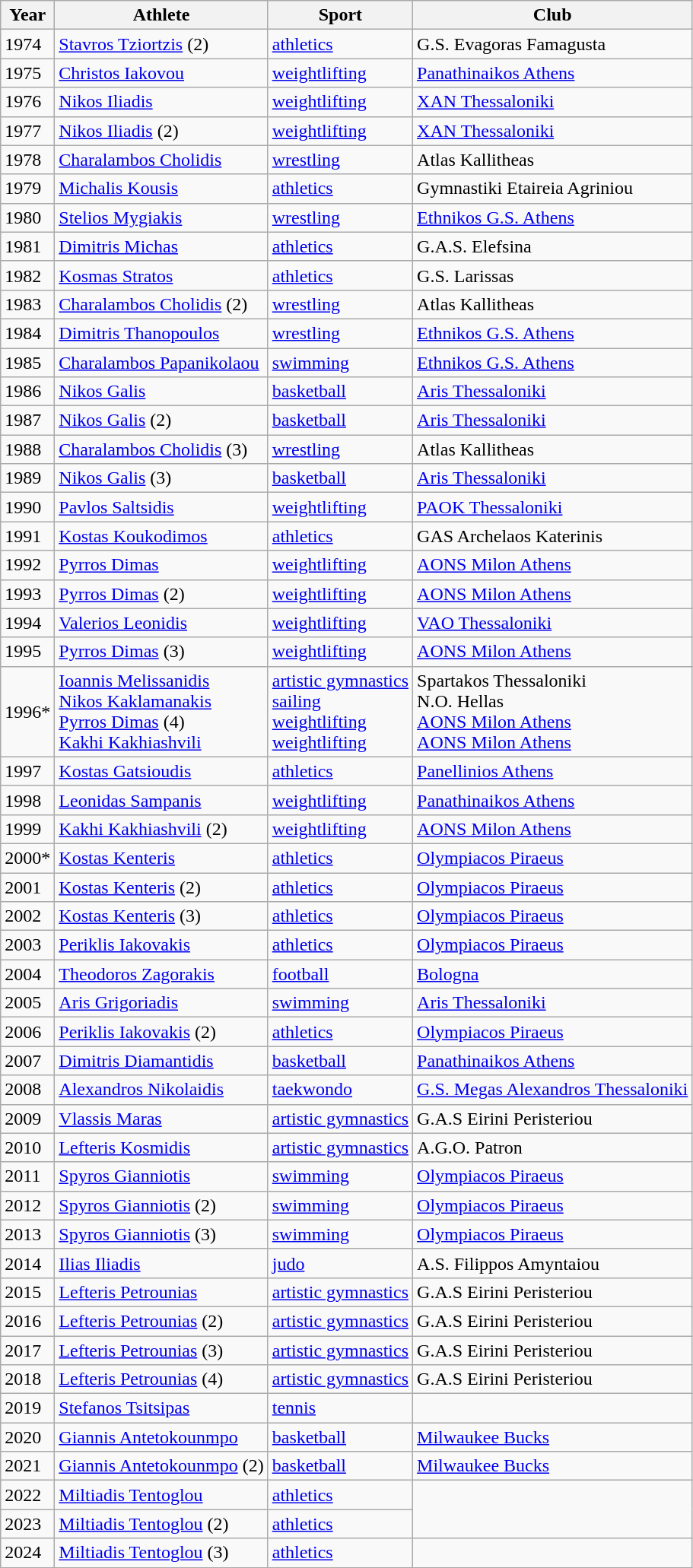<table class="wikitable">
<tr>
<th>Year</th>
<th>Athlete</th>
<th>Sport</th>
<th>Club</th>
</tr>
<tr>
<td>1974</td>
<td><a href='#'>Stavros Tziortzis</a> (2)</td>
<td><a href='#'>athletics</a></td>
<td>G.S. Evagoras Famagusta</td>
</tr>
<tr>
<td>1975</td>
<td><a href='#'>Christos Iakovou</a></td>
<td><a href='#'>weightlifting</a></td>
<td><a href='#'>Panathinaikos Athens</a></td>
</tr>
<tr>
<td>1976</td>
<td><a href='#'>Nikos Iliadis</a></td>
<td><a href='#'>weightlifting</a></td>
<td><a href='#'>XAN Thessaloniki</a></td>
</tr>
<tr>
<td>1977</td>
<td><a href='#'>Nikos Iliadis</a> (2)</td>
<td><a href='#'>weightlifting</a></td>
<td><a href='#'>XAN Thessaloniki</a></td>
</tr>
<tr>
<td>1978</td>
<td><a href='#'>Charalambos Cholidis</a></td>
<td><a href='#'>wrestling</a></td>
<td>Atlas Kallitheas</td>
</tr>
<tr>
<td>1979</td>
<td><a href='#'>Michalis Kousis</a></td>
<td><a href='#'>athletics</a></td>
<td>Gymnastiki Etaireia Agriniou</td>
</tr>
<tr>
<td>1980</td>
<td><a href='#'>Stelios Mygiakis</a></td>
<td><a href='#'>wrestling</a></td>
<td><a href='#'>Ethnikos G.S. Athens</a></td>
</tr>
<tr>
<td>1981</td>
<td><a href='#'>Dimitris Michas</a></td>
<td><a href='#'>athletics</a></td>
<td>G.A.S. Elefsina</td>
</tr>
<tr>
<td>1982</td>
<td><a href='#'>Kosmas Stratos</a></td>
<td><a href='#'>athletics</a></td>
<td>G.S. Larissas</td>
</tr>
<tr>
<td>1983</td>
<td><a href='#'>Charalambos Cholidis</a> (2)</td>
<td><a href='#'>wrestling</a></td>
<td>Atlas Kallitheas</td>
</tr>
<tr>
<td>1984</td>
<td><a href='#'>Dimitris Thanopoulos</a></td>
<td><a href='#'>wrestling</a></td>
<td><a href='#'>Ethnikos G.S. Athens</a></td>
</tr>
<tr>
<td>1985</td>
<td><a href='#'>Charalambos Papanikolaou</a></td>
<td><a href='#'>swimming</a></td>
<td><a href='#'>Ethnikos G.S. Athens</a></td>
</tr>
<tr>
<td>1986</td>
<td><a href='#'>Nikos Galis</a></td>
<td><a href='#'>basketball</a></td>
<td><a href='#'>Aris Thessaloniki</a></td>
</tr>
<tr>
<td>1987</td>
<td><a href='#'>Nikos Galis</a> (2)</td>
<td><a href='#'>basketball</a></td>
<td><a href='#'>Aris Thessaloniki</a></td>
</tr>
<tr>
<td>1988</td>
<td><a href='#'>Charalambos Cholidis</a> (3)</td>
<td><a href='#'>wrestling</a></td>
<td>Atlas Kallitheas</td>
</tr>
<tr>
<td>1989</td>
<td><a href='#'>Nikos Galis</a> (3)</td>
<td><a href='#'>basketball</a></td>
<td><a href='#'>Aris Thessaloniki</a></td>
</tr>
<tr>
<td>1990</td>
<td><a href='#'>Pavlos Saltsidis</a></td>
<td><a href='#'>weightlifting</a></td>
<td><a href='#'>PAOK Thessaloniki</a></td>
</tr>
<tr>
<td>1991</td>
<td><a href='#'>Kostas Koukodimos</a></td>
<td><a href='#'>athletics</a></td>
<td>GAS Archelaos Katerinis</td>
</tr>
<tr>
<td>1992</td>
<td><a href='#'>Pyrros Dimas</a></td>
<td><a href='#'>weightlifting</a></td>
<td><a href='#'>AONS Milon Athens</a></td>
</tr>
<tr>
<td>1993</td>
<td><a href='#'>Pyrros Dimas</a> (2)</td>
<td><a href='#'>weightlifting</a></td>
<td><a href='#'>AONS Milon Athens</a></td>
</tr>
<tr>
<td>1994</td>
<td><a href='#'>Valerios Leonidis</a></td>
<td><a href='#'>weightlifting</a></td>
<td><a href='#'>VAO Thessaloniki</a></td>
</tr>
<tr>
<td>1995</td>
<td><a href='#'>Pyrros Dimas</a> (3)</td>
<td><a href='#'>weightlifting</a></td>
<td><a href='#'>AONS Milon Athens</a></td>
</tr>
<tr>
<td>1996*</td>
<td><a href='#'>Ioannis Melissanidis</a> <br> <a href='#'>Nikos Kaklamanakis</a> <br> <a href='#'>Pyrros Dimas</a> (4) <br> <a href='#'>Kakhi Kakhiashvili</a></td>
<td><a href='#'>artistic gymnastics</a> <br> <a href='#'>sailing</a> <br> <a href='#'>weightlifting</a> <br> <a href='#'>weightlifting</a></td>
<td>Spartakos Thessaloniki <br> Ν.Ο. Hellas <br> <a href='#'>AONS Milon Athens</a> <br> <a href='#'>AONS Milon Athens</a></td>
</tr>
<tr>
<td>1997</td>
<td><a href='#'>Kostas Gatsioudis</a></td>
<td><a href='#'>athletics</a></td>
<td><a href='#'>Panellinios Athens</a></td>
</tr>
<tr>
<td>1998</td>
<td><a href='#'>Leonidas Sampanis</a></td>
<td><a href='#'>weightlifting</a></td>
<td><a href='#'>Panathinaikos Athens</a></td>
</tr>
<tr>
<td>1999</td>
<td><a href='#'>Kakhi Kakhiashvili</a> (2)</td>
<td><a href='#'>weightlifting</a></td>
<td><a href='#'>AONS Milon Athens</a></td>
</tr>
<tr>
<td>2000*</td>
<td><a href='#'>Kostas Kenteris</a></td>
<td><a href='#'>athletics</a></td>
<td><a href='#'>Olympiacos Piraeus</a></td>
</tr>
<tr>
<td>2001</td>
<td><a href='#'>Kostas Kenteris</a> (2)</td>
<td><a href='#'>athletics</a></td>
<td><a href='#'>Olympiacos Piraeus</a></td>
</tr>
<tr>
<td>2002</td>
<td><a href='#'>Kostas Kenteris</a> (3)</td>
<td><a href='#'>athletics</a></td>
<td><a href='#'>Olympiacos Piraeus</a></td>
</tr>
<tr>
<td>2003</td>
<td><a href='#'>Periklis Iakovakis</a></td>
<td><a href='#'>athletics</a></td>
<td><a href='#'>Olympiacos Piraeus</a></td>
</tr>
<tr>
<td>2004</td>
<td><a href='#'>Theodoros Zagorakis</a></td>
<td><a href='#'>football</a></td>
<td><a href='#'>Bologna</a></td>
</tr>
<tr>
<td>2005</td>
<td><a href='#'>Aris Grigoriadis</a></td>
<td><a href='#'>swimming</a></td>
<td><a href='#'>Aris Thessaloniki</a></td>
</tr>
<tr>
<td>2006</td>
<td><a href='#'>Periklis Iakovakis</a> (2)</td>
<td><a href='#'>athletics</a></td>
<td><a href='#'>Olympiacos Piraeus</a></td>
</tr>
<tr>
<td>2007</td>
<td><a href='#'>Dimitris Diamantidis</a></td>
<td><a href='#'>basketball</a></td>
<td><a href='#'>Panathinaikos Athens</a></td>
</tr>
<tr>
<td>2008</td>
<td><a href='#'>Alexandros Nikolaidis</a></td>
<td><a href='#'>taekwondo</a></td>
<td><a href='#'>G.S. Megas Alexandros Thessaloniki</a></td>
</tr>
<tr>
<td>2009</td>
<td><a href='#'>Vlassis Maras</a></td>
<td><a href='#'>artistic gymnastics</a></td>
<td>G.A.S Eirini Peristeriou</td>
</tr>
<tr>
<td>2010</td>
<td><a href='#'>Lefteris Kosmidis</a></td>
<td><a href='#'>artistic gymnastics</a></td>
<td>A.G.O. Patron</td>
</tr>
<tr>
<td>2011</td>
<td><a href='#'>Spyros Gianniotis</a></td>
<td><a href='#'>swimming</a></td>
<td><a href='#'>Olympiacos Piraeus</a></td>
</tr>
<tr>
<td>2012</td>
<td><a href='#'>Spyros Gianniotis</a> (2)</td>
<td><a href='#'>swimming</a></td>
<td><a href='#'>Olympiacos Piraeus</a></td>
</tr>
<tr>
<td>2013</td>
<td><a href='#'>Spyros Gianniotis</a> (3)</td>
<td><a href='#'>swimming</a></td>
<td><a href='#'>Olympiacos Piraeus</a></td>
</tr>
<tr>
<td>2014</td>
<td><a href='#'>Ilias Iliadis</a></td>
<td><a href='#'>judo</a></td>
<td>A.S. Filippos Amyntaiou</td>
</tr>
<tr>
<td>2015</td>
<td><a href='#'>Lefteris Petrounias</a></td>
<td><a href='#'>artistic gymnastics</a></td>
<td>G.A.S Eirini Peristeriou</td>
</tr>
<tr>
<td>2016</td>
<td><a href='#'>Lefteris Petrounias</a> (2)</td>
<td><a href='#'>artistic gymnastics</a></td>
<td>G.A.S Eirini Peristeriou</td>
</tr>
<tr>
<td>2017</td>
<td><a href='#'>Lefteris Petrounias</a> (3)</td>
<td><a href='#'>artistic gymnastics</a></td>
<td>G.A.S Eirini Peristeriou</td>
</tr>
<tr>
<td>2018</td>
<td><a href='#'>Lefteris Petrounias</a> (4)</td>
<td><a href='#'>artistic gymnastics</a></td>
<td>G.A.S Eirini Peristeriou</td>
</tr>
<tr>
<td>2019</td>
<td><a href='#'>Stefanos Tsitsipas</a></td>
<td><a href='#'>tennis</a></td>
<td></td>
</tr>
<tr>
<td>2020</td>
<td><a href='#'>Giannis Antetokounmpo</a></td>
<td><a href='#'>basketball</a></td>
<td><a href='#'>Milwaukee Bucks</a></td>
</tr>
<tr>
<td>2021</td>
<td><a href='#'>Giannis Antetokounmpo</a> (2)</td>
<td><a href='#'>basketball</a></td>
<td><a href='#'>Milwaukee Bucks</a></td>
</tr>
<tr>
<td>2022</td>
<td><a href='#'>Miltiadis Tentoglou</a></td>
<td><a href='#'>athletics</a></td>
</tr>
<tr>
<td>2023</td>
<td><a href='#'>Miltiadis Tentoglou</a> (2)</td>
<td><a href='#'>athletics</a></td>
</tr>
<tr>
<td>2024</td>
<td><a href='#'>Miltiadis Tentoglou</a> (3)</td>
<td><a href='#'>athletics</a></td>
<td></td>
</tr>
</table>
